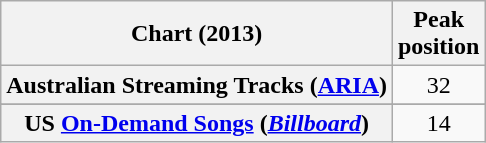<table class="wikitable sortable plainrowheaders" style="text-align:center">
<tr>
<th scope="col">Chart (2013)</th>
<th scope="col">Peak<br>position</th>
</tr>
<tr>
<th scope="row">Australian Streaming Tracks (<a href='#'>ARIA</a>)</th>
<td align="center">32</td>
</tr>
<tr>
</tr>
<tr>
</tr>
<tr>
<th scope="row">US <a href='#'>On-Demand Songs</a> (<em><a href='#'>Billboard</a></em>)</th>
<td align="center">14</td>
</tr>
</table>
